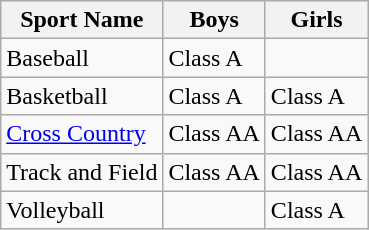<table class="wikitable">
<tr>
<th>Sport Name</th>
<th>Boys</th>
<th>Girls</th>
</tr>
<tr>
<td>Baseball</td>
<td>Class A</td>
<td></td>
</tr>
<tr>
<td>Basketball</td>
<td>Class A</td>
<td>Class A</td>
</tr>
<tr>
<td><a href='#'>Cross Country</a></td>
<td>Class AA</td>
<td>Class AA</td>
</tr>
<tr>
<td>Track and Field</td>
<td>Class AA</td>
<td>Class AA</td>
</tr>
<tr>
<td>Volleyball</td>
<td></td>
<td>Class A</td>
</tr>
</table>
